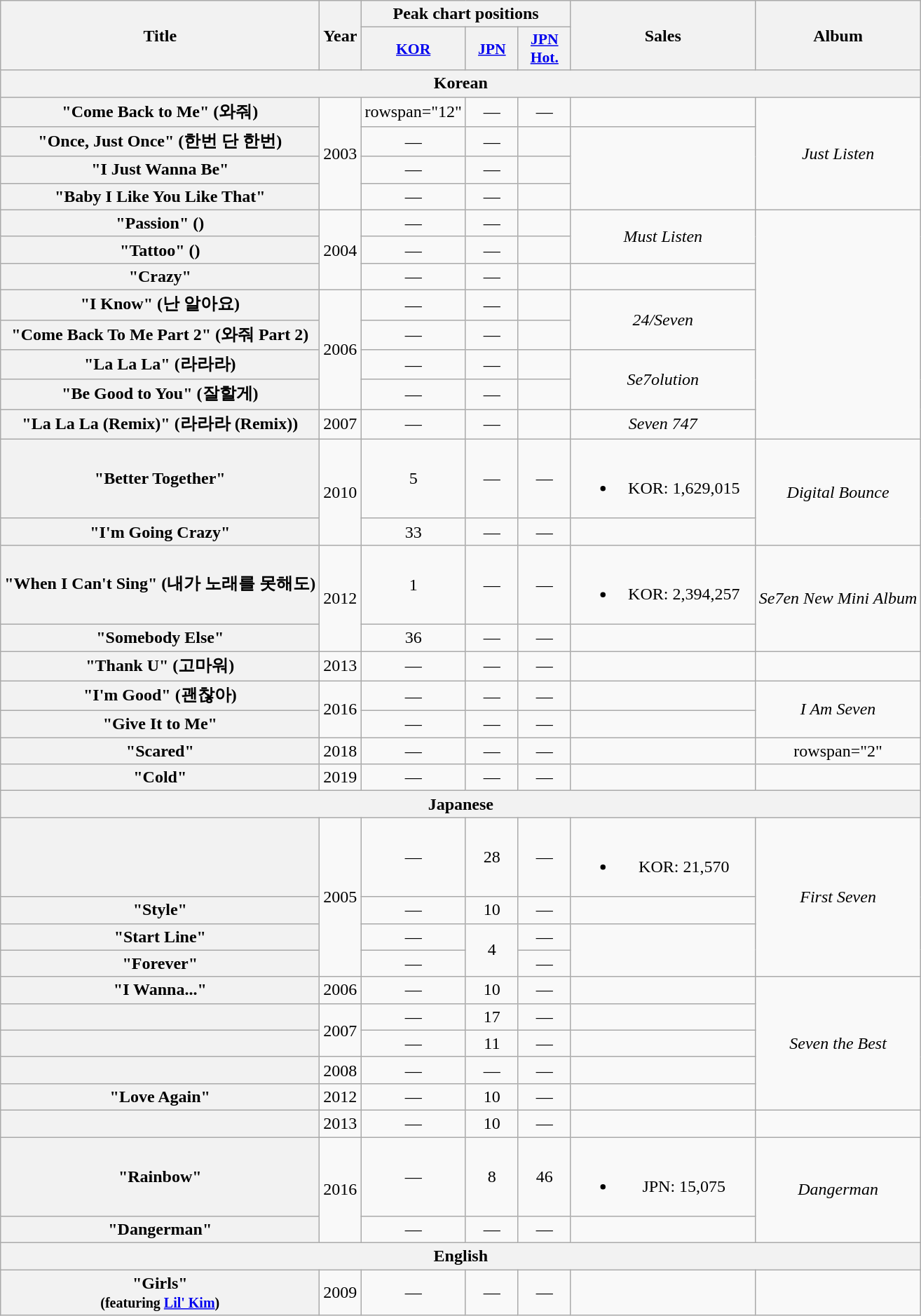<table class="wikitable plainrowheaders" style="text-align:center;" border="1">
<tr>
<th scope="col" rowspan="2">Title</th>
<th scope="col" rowspan="2">Year</th>
<th scope="col" colspan="3">Peak chart positions</th>
<th scope="col" rowspan="2" style="width:10.5em;">Sales</th>
<th scope="col" rowspan="2">Album</th>
</tr>
<tr>
<th scope="col" style="width:3em;font-size:90%;"><a href='#'>KOR</a><br></th>
<th scope="col" style="width:3em;font-size:90%;"><a href='#'>JPN</a><br></th>
<th scope="col" style="width:3em;font-size:90%;"><a href='#'>JPN Hot.</a><br></th>
</tr>
<tr>
<th scope="col" colspan="7">Korean</th>
</tr>
<tr>
<th scope="row">"Come Back to Me" (와줘)</th>
<td rowspan="4">2003</td>
<td>rowspan="12" </td>
<td>—</td>
<td>—</td>
<td></td>
<td rowspan="4"><em>Just Listen</em></td>
</tr>
<tr>
<th scope="row">"Once, Just Once" (한번 단 한번)</th>
<td>—</td>
<td>—</td>
<td></td>
</tr>
<tr>
<th scope="row">"I Just Wanna Be"</th>
<td>—</td>
<td>—</td>
<td></td>
</tr>
<tr>
<th scope="row">"Baby I Like You Like That"</th>
<td>—</td>
<td>—</td>
<td></td>
</tr>
<tr>
<th scope="row">"Passion" ()</th>
<td rowspan="3">2004</td>
<td>—</td>
<td>—</td>
<td></td>
<td rowspan="2"><em>Must Listen</em></td>
</tr>
<tr>
<th scope="row">"Tattoo" ()</th>
<td>—</td>
<td>—</td>
<td></td>
</tr>
<tr>
<th scope="row">"Crazy"</th>
<td>—</td>
<td>—</td>
<td></td>
<td></td>
</tr>
<tr>
<th scope="row">"I Know" (난 알아요)</th>
<td rowspan="4">2006</td>
<td>—</td>
<td>—</td>
<td></td>
<td rowspan="2"><em>24/Seven</em></td>
</tr>
<tr>
<th scope="row">"Come Back To Me Part 2" (와줘 Part 2)</th>
<td>—</td>
<td>—</td>
<td></td>
</tr>
<tr>
<th scope="row">"La La La" (라라라)</th>
<td>—</td>
<td>—</td>
<td></td>
<td rowspan="2"><em>Se7olution</em></td>
</tr>
<tr>
<th scope="row">"Be Good to You" (잘할게)</th>
<td>—</td>
<td>—</td>
<td></td>
</tr>
<tr>
<th scope="row">"La La La (Remix)" (라라라 (Remix))</th>
<td>2007</td>
<td>—</td>
<td>—</td>
<td></td>
<td><em>Seven 747</em></td>
</tr>
<tr>
<th scope="row">"Better Together"</th>
<td rowspan="2">2010</td>
<td>5</td>
<td>—</td>
<td>—</td>
<td><br><ul><li>KOR: 1,629,015</li></ul></td>
<td rowspan="2"><em>Digital Bounce</em></td>
</tr>
<tr>
<th scope="row">"I'm Going Crazy"</th>
<td>33</td>
<td>—</td>
<td>—</td>
<td></td>
</tr>
<tr>
<th scope="row">"When I Can't Sing" (내가 노래를 못해도)</th>
<td rowspan="2">2012</td>
<td>1</td>
<td>—</td>
<td>—</td>
<td><br><ul><li>KOR: 2,394,257</li></ul></td>
<td rowspan="2"><em>Se7en New Mini Album</em></td>
</tr>
<tr>
<th scope="row">"Somebody Else"</th>
<td>36</td>
<td>—</td>
<td>—</td>
<td></td>
</tr>
<tr>
<th scope="row">"Thank U" (고마워)</th>
<td>2013</td>
<td>—</td>
<td>—</td>
<td>—</td>
<td></td>
<td></td>
</tr>
<tr>
<th scope="row">"I'm Good" (괜찮아)</th>
<td rowspan="2">2016</td>
<td>—</td>
<td>—</td>
<td>—</td>
<td></td>
<td rowspan="2"><em>I Am Seven</em></td>
</tr>
<tr>
<th scope="row">"Give It to Me"</th>
<td>—</td>
<td>—</td>
<td>—</td>
<td></td>
</tr>
<tr>
<th scope="row">"Scared"</th>
<td>2018</td>
<td>—</td>
<td>—</td>
<td>—</td>
<td></td>
<td>rowspan="2" </td>
</tr>
<tr>
<th scope="row">"Cold"</th>
<td>2019</td>
<td>—</td>
<td>—</td>
<td>—</td>
<td></td>
</tr>
<tr>
<th scope="col" colspan="7">Japanese</th>
</tr>
<tr>
<th scope="row"></th>
<td rowspan="4">2005</td>
<td>—</td>
<td>28</td>
<td>—</td>
<td><br><ul><li>KOR: 21,570</li></ul></td>
<td rowspan="4"><em>First Seven</em></td>
</tr>
<tr>
<th scope="row">"Style"</th>
<td>—</td>
<td>10</td>
<td>—</td>
<td></td>
</tr>
<tr>
<th scope="row">"Start Line"</th>
<td>—</td>
<td rowspan="2">4</td>
<td>—</td>
<td rowspan="2"></td>
</tr>
<tr>
<th scope="row">"Forever"</th>
<td>—</td>
<td>—</td>
</tr>
<tr>
<th scope="row">"I Wanna..."</th>
<td>2006</td>
<td>—</td>
<td>10</td>
<td>—</td>
<td></td>
<td rowspan="5"><em>Seven the Best</em></td>
</tr>
<tr>
<th scope="row"></th>
<td rowspan="2">2007</td>
<td>—</td>
<td>17</td>
<td>—</td>
<td></td>
</tr>
<tr>
<th scope="row"></th>
<td>—</td>
<td>11</td>
<td>—</td>
<td></td>
</tr>
<tr>
<th scope="row"></th>
<td>2008</td>
<td>—</td>
<td>—</td>
<td>—</td>
<td></td>
</tr>
<tr>
<th scope="row">"Love Again"</th>
<td>2012</td>
<td>—</td>
<td>10</td>
<td>—</td>
<td></td>
</tr>
<tr>
<th scope="row"></th>
<td>2013</td>
<td>—</td>
<td>10</td>
<td>—</td>
<td></td>
<td></td>
</tr>
<tr>
<th scope="row">"Rainbow"</th>
<td rowspan="2">2016</td>
<td>—</td>
<td>8</td>
<td>46</td>
<td><br><ul><li>JPN: 15,075</li></ul></td>
<td rowspan="2"><em>Dangerman</em></td>
</tr>
<tr>
<th scope="row">"Dangerman"</th>
<td>—</td>
<td>—</td>
<td>—</td>
<td></td>
</tr>
<tr>
<th scope="col" colspan="7">English</th>
</tr>
<tr>
<th scope="row">"Girls"<br><small>(featuring <a href='#'>Lil' Kim</a>)</small></th>
<td>2009</td>
<td>—</td>
<td>—</td>
<td>—</td>
<td></td>
<td></td>
</tr>
</table>
